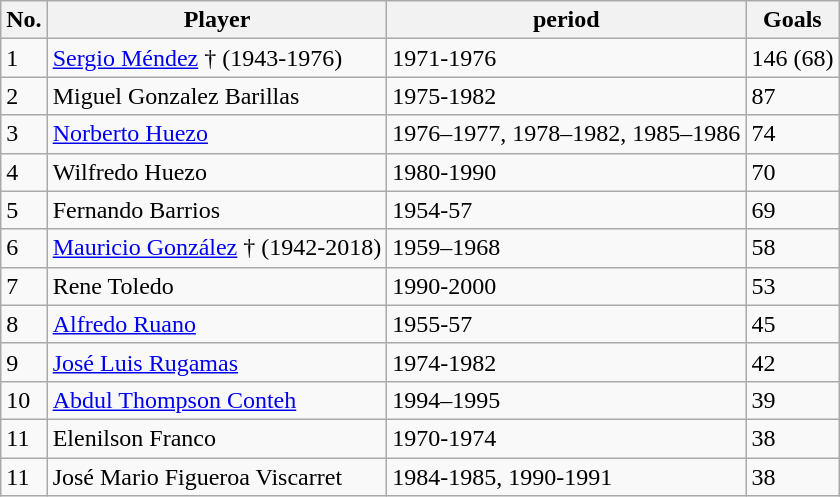<table class="wikitable">
<tr>
<th>No.</th>
<th>Player</th>
<th>period</th>
<th>Goals</th>
</tr>
<tr>
<td>1</td>
<td> 	<a href='#'>Sergio Méndez</a> † (1943-1976)</td>
<td>1971-1976</td>
<td>146 (68) </td>
</tr>
<tr>
<td>2</td>
<td> Miguel Gonzalez Barillas</td>
<td>1975-1982</td>
<td>87</td>
</tr>
<tr>
<td>3</td>
<td> <a href='#'>Norberto Huezo</a></td>
<td>1976–1977, 1978–1982, 1985–1986</td>
<td>74</td>
</tr>
<tr>
<td>4</td>
<td> Wilfredo Huezo</td>
<td>1980-1990</td>
<td>70</td>
</tr>
<tr>
<td>5</td>
<td> Fernando Barrios</td>
<td>1954-57</td>
<td>69</td>
</tr>
<tr>
<td>6</td>
<td> <a href='#'>Mauricio González</a> † (1942-2018)</td>
<td>1959–1968</td>
<td>58</td>
</tr>
<tr>
<td>7</td>
<td> 	Rene Toledo</td>
<td>1990-2000</td>
<td>53</td>
</tr>
<tr>
<td>8</td>
<td> <a href='#'>Alfredo Ruano</a></td>
<td>1955-57</td>
<td>45</td>
</tr>
<tr>
<td>9</td>
<td> <a href='#'>José Luis Rugamas</a></td>
<td>1974-1982</td>
<td>42</td>
</tr>
<tr>
<td>10</td>
<td> <a href='#'>Abdul Thompson Conteh</a></td>
<td>1994–1995</td>
<td>39</td>
</tr>
<tr>
<td>11</td>
<td> Elenilson Franco</td>
<td>1970-1974</td>
<td>38</td>
</tr>
<tr>
<td>11</td>
<td> José Mario Figueroa Viscarret</td>
<td>1984-1985, 1990-1991</td>
<td>38</td>
</tr>
</table>
